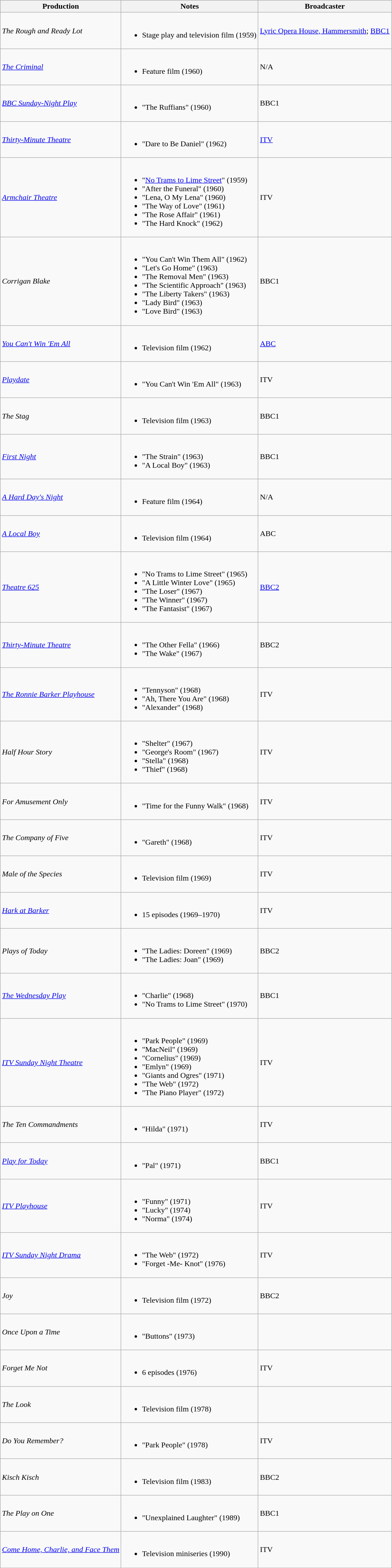<table class="wikitable">
<tr style="background:#ccc; text-align:center;">
<th>Production</th>
<th>Notes</th>
<th>Broadcaster</th>
</tr>
<tr>
<td><em>The Rough and Ready Lot</em></td>
<td><br><ul><li>Stage play and television film (1959)</li></ul></td>
<td><a href='#'>Lyric Opera House, Hammersmith</a>; <a href='#'>BBC1</a></td>
</tr>
<tr>
<td><em><a href='#'>The Criminal</a></em></td>
<td><br><ul><li>Feature film (1960)</li></ul></td>
<td>N/A</td>
</tr>
<tr>
<td><em><a href='#'>BBC Sunday-Night Play</a></em></td>
<td><br><ul><li>"The Ruffians" (1960)</li></ul></td>
<td>BBC1</td>
</tr>
<tr>
<td><em><a href='#'>Thirty-Minute Theatre</a></em></td>
<td><br><ul><li>"Dare to Be Daniel" (1962)</li></ul></td>
<td><a href='#'>ITV</a></td>
</tr>
<tr>
<td><em><a href='#'>Armchair Theatre</a></em></td>
<td><br><ul><li>"<a href='#'>No Trams to Lime Street</a>" (1959)</li><li>"After the Funeral" (1960)</li><li>"Lena, O My Lena" (1960)</li><li>"The Way of Love" (1961)</li><li>"The Rose Affair" (1961)</li><li>"The Hard Knock" (1962)</li></ul></td>
<td>ITV</td>
</tr>
<tr>
<td><em>Corrigan Blake</em></td>
<td><br><ul><li>"You Can't Win Them All" (1962)</li><li>"Let's Go Home" (1963)</li><li>"The Removal Men" (1963)</li><li>"The Scientific Approach" (1963)</li><li>"The Liberty Takers" (1963)</li><li>"Lady Bird" (1963)</li><li>"Love Bird" (1963)</li></ul></td>
<td>BBC1</td>
</tr>
<tr>
<td><em><a href='#'>You Can't Win 'Em All</a></em></td>
<td><br><ul><li>Television film (1962)</li></ul></td>
<td><a href='#'>ABC</a></td>
</tr>
<tr>
<td><em><a href='#'>Playdate</a></em></td>
<td><br><ul><li>"You Can't Win 'Em All" (1963)</li></ul></td>
<td>ITV</td>
</tr>
<tr>
<td><em>The Stag</em></td>
<td><br><ul><li>Television film (1963)</li></ul></td>
<td>BBC1</td>
</tr>
<tr>
<td><em><a href='#'>First Night</a></em></td>
<td><br><ul><li>"The Strain" (1963)</li><li>"A Local Boy" (1963)</li></ul></td>
<td>BBC1</td>
</tr>
<tr>
<td><em><a href='#'>A Hard Day's Night</a></em></td>
<td><br><ul><li>Feature film (1964)</li></ul></td>
<td>N/A</td>
</tr>
<tr>
<td><em><a href='#'>A Local Boy</a></em></td>
<td><br><ul><li>Television film (1964)</li></ul></td>
<td>ABC</td>
</tr>
<tr>
<td><em><a href='#'>Theatre 625</a></em></td>
<td><br><ul><li>"No Trams to Lime Street" (1965)</li><li>"A Little Winter Love" (1965)</li><li>"The Loser" (1967)</li><li>"The Winner" (1967)</li><li>"The Fantasist" (1967)</li></ul></td>
<td><a href='#'>BBC2</a></td>
</tr>
<tr>
<td><em><a href='#'>Thirty-Minute Theatre</a></em></td>
<td><br><ul><li>"The Other Fella" (1966)</li><li>"The Wake" (1967)</li></ul></td>
<td>BBC2</td>
</tr>
<tr>
<td><em><a href='#'>The Ronnie Barker Playhouse</a></em></td>
<td><br><ul><li>"Tennyson" (1968)</li><li>"Ah, There You Are" (1968)</li><li>"Alexander" (1968)</li></ul></td>
<td>ITV</td>
</tr>
<tr>
<td><em>Half Hour Story</em></td>
<td><br><ul><li>"Shelter" (1967)</li><li>"George's Room" (1967)</li><li>"Stella" (1968)</li><li>"Thief" (1968)</li></ul></td>
<td>ITV</td>
</tr>
<tr>
<td><em>For Amusement Only</em></td>
<td><br><ul><li>"Time for the Funny Walk" (1968)</li></ul></td>
<td>ITV</td>
</tr>
<tr>
<td><em>The Company of Five</em></td>
<td><br><ul><li>"Gareth" (1968)</li></ul></td>
<td>ITV</td>
</tr>
<tr>
<td><em>Male of the Species</em></td>
<td><br><ul><li>Television film (1969)</li></ul></td>
<td>ITV</td>
</tr>
<tr>
<td><em><a href='#'>Hark at Barker</a></em></td>
<td><br><ul><li>15 episodes (1969–1970)</li></ul></td>
<td>ITV</td>
</tr>
<tr>
<td><em>Plays of Today</em></td>
<td><br><ul><li>"The Ladies: Doreen" (1969)</li><li>"The Ladies: Joan" (1969)</li></ul></td>
<td>BBC2</td>
</tr>
<tr>
<td><em><a href='#'>The Wednesday Play</a></em></td>
<td><br><ul><li>"Charlie" (1968)</li><li>"No Trams to Lime Street" (1970)</li></ul></td>
<td>BBC1</td>
</tr>
<tr>
<td><em><a href='#'>ITV Sunday Night Theatre</a></em></td>
<td><br><ul><li>"Park People" (1969)</li><li>"MacNeil" (1969)</li><li>"Cornelius" (1969)</li><li>"Emlyn" (1969)</li><li>"Giants and Ogres" (1971)</li><li>"The Web" (1972)</li><li>"The Piano Player" (1972)</li></ul></td>
<td>ITV</td>
</tr>
<tr>
<td><em>The Ten Commandments</em></td>
<td><br><ul><li>"Hilda" (1971)</li></ul></td>
<td>ITV</td>
</tr>
<tr>
<td><em><a href='#'>Play for Today</a></em></td>
<td><br><ul><li>"Pal" (1971)</li></ul></td>
<td>BBC1</td>
</tr>
<tr>
<td><em><a href='#'>ITV Playhouse</a></em></td>
<td><br><ul><li>"Funny" (1971)</li><li>"Lucky" (1974)</li><li>"Norma" (1974)</li></ul></td>
<td>ITV</td>
</tr>
<tr>
<td><em><a href='#'>ITV Sunday Night Drama</a></em></td>
<td><br><ul><li>"The Web" (1972)</li><li>"Forget -Me- Knot" (1976)</li></ul></td>
<td>ITV</td>
</tr>
<tr>
<td><em>Joy</em></td>
<td><br><ul><li>Television film (1972)</li></ul></td>
<td>BBC2</td>
</tr>
<tr>
<td><em>Once Upon a Time</em></td>
<td><br><ul><li>"Buttons" (1973)</li></ul></td>
<td></td>
</tr>
<tr>
<td><em>Forget Me Not</em></td>
<td><br><ul><li>6 episodes (1976)</li></ul></td>
<td>ITV</td>
</tr>
<tr>
<td><em>The Look</em></td>
<td><br><ul><li>Television film (1978)</li></ul></td>
<td></td>
</tr>
<tr>
<td><em>Do You Remember?</em></td>
<td><br><ul><li>"Park People" (1978)</li></ul></td>
<td>ITV</td>
</tr>
<tr>
<td><em>Kisch Kisch</em></td>
<td><br><ul><li>Television film (1983)</li></ul></td>
<td>BBC2</td>
</tr>
<tr>
<td><em>The Play on One</em></td>
<td><br><ul><li>"Unexplained Laughter" (1989)</li></ul></td>
<td>BBC1</td>
</tr>
<tr>
<td><em><a href='#'>Come Home, Charlie, and Face Them</a></em></td>
<td><br><ul><li>Television miniseries (1990)</li></ul></td>
<td>ITV</td>
</tr>
</table>
